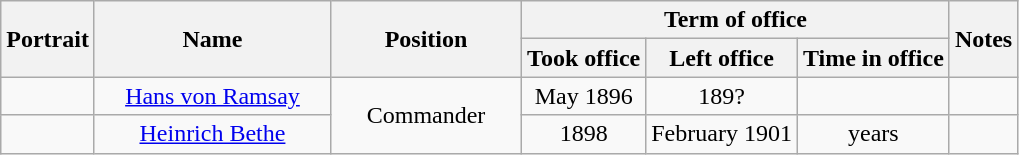<table class="wikitable" style="text-align:center">
<tr>
<th rowspan=2>Portrait</th>
<th width=150 rowspan=2>Name<br></th>
<th width=120 rowspan=2>Position</th>
<th colspan=3>Term of office</th>
<th rowspan=2>Notes</th>
</tr>
<tr>
<th>Took office</th>
<th>Left office</th>
<th>Time in office</th>
</tr>
<tr>
<td></td>
<td><a href='#'>Hans von Ramsay</a><br></td>
<td rowspan=2>Commander</td>
<td>May 1896</td>
<td>189?</td>
<td></td>
<td></td>
</tr>
<tr>
<td></td>
<td><a href='#'>Heinrich Bethe</a></td>
<td>1898</td>
<td>February 1901</td>
<td> years</td>
<td></td>
</tr>
</table>
